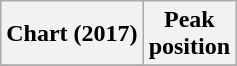<table class="wikitable plainrowheaders" style="text-align:center;">
<tr>
<th scope="col">Chart (2017)</th>
<th scope="col">Peak<br>position</th>
</tr>
<tr>
</tr>
</table>
